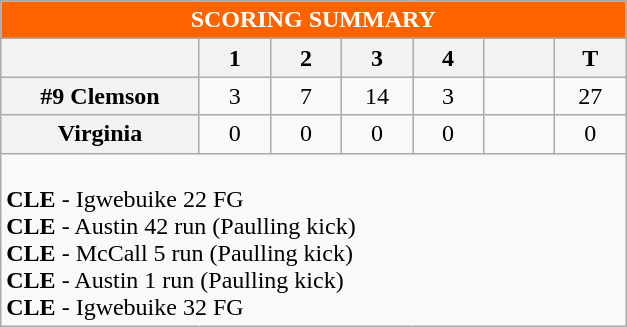<table class="wikitable" style="text-align:center">
<tr style="background:#FF6300; color:white">
<td colspan="7" align="center"><strong>SCORING SUMMARY</strong></td>
</tr>
<tr>
<th width="125"> </th>
<th width="40">1</th>
<th width="40">2</th>
<th width="40">3</th>
<th width="40">4</th>
<th width="40"> </th>
<th width="40">T</th>
</tr>
<tr>
<th>#9 Clemson</th>
<td>3</td>
<td>7</td>
<td>14</td>
<td>3</td>
<td></td>
<td>27</td>
</tr>
<tr>
<th>Virginia</th>
<td>0</td>
<td>0</td>
<td>0</td>
<td>0</td>
<td></td>
<td>0</td>
</tr>
<tr>
<td colspan="7" align="left"><br><strong>CLE</strong> - Igwebuike 22 FG<br>
<strong>CLE</strong> - Austin 42 run (Paulling kick)<br>
<strong>CLE</strong> - McCall 5 run (Paulling kick)<br>
<strong>CLE</strong> - Austin 1 run (Paulling kick)<br>
<strong>CLE</strong> - Igwebuike 32 FG</td>
</tr>
</table>
